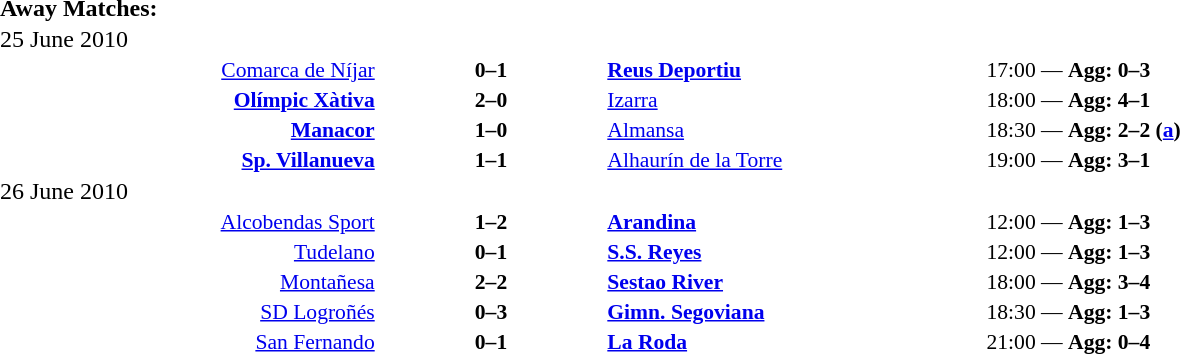<table width=100% cellspacing=1>
<tr>
<th width=20%></th>
<th width=12%></th>
<th width=20%></th>
<th></th>
</tr>
<tr>
<td><strong>Away Matches:</strong></td>
</tr>
<tr>
<td>25 June 2010</td>
</tr>
<tr style=font-size:90%>
<td align=right><a href='#'>Comarca de Níjar</a></td>
<td align=center><strong>0–1</strong></td>
<td><strong><a href='#'>Reus Deportiu</a></strong></td>
<td>17:00 — <strong>Agg: 0–3 </strong></td>
</tr>
<tr style=font-size:90%>
<td align=right><strong><a href='#'>Olímpic Xàtiva</a></strong></td>
<td align=center><strong>2–0</strong></td>
<td><a href='#'>Izarra</a></td>
<td>18:00 — <strong>Agg: 4–1 </strong></td>
</tr>
<tr style=font-size:90%>
<td align=right><strong><a href='#'>Manacor</a></strong></td>
<td align=center><strong>1–0</strong></td>
<td><a href='#'>Almansa</a></td>
<td>18:30 — <strong>Agg: 2–2 (<a href='#'>a</a>)</strong></td>
</tr>
<tr style=font-size:90%>
<td align=right><strong><a href='#'>Sp. Villanueva</a></strong></td>
<td align=center><strong>1–1</strong></td>
<td><a href='#'>Alhaurín de la Torre</a></td>
<td>19:00 — <strong>Agg: 3–1 </strong></td>
</tr>
<tr>
<td>26 June 2010</td>
</tr>
<tr style=font-size:90%>
<td align=right><a href='#'>Alcobendas Sport</a></td>
<td align=center><strong>1–2</strong></td>
<td><strong><a href='#'>Arandina</a></strong></td>
<td>12:00 — <strong>Agg: 1–3 </strong></td>
</tr>
<tr style=font-size:90%>
<td align=right><a href='#'>Tudelano</a></td>
<td align=center><strong>0–1</strong></td>
<td><strong><a href='#'>S.S. Reyes</a></strong></td>
<td>12:00 — <strong>Agg: 1–3 </strong></td>
</tr>
<tr style=font-size:90%>
<td align=right><a href='#'>Montañesa</a></td>
<td align=center><strong>2–2</strong></td>
<td><strong><a href='#'>Sestao River</a></strong></td>
<td>18:00 — <strong>Agg: 3–4 </strong></td>
</tr>
<tr style=font-size:90%>
<td align=right><a href='#'>SD Logroñés</a></td>
<td align=center><strong>0–3</strong></td>
<td><strong><a href='#'>Gimn. Segoviana</a></strong></td>
<td>18:30 — <strong>Agg: 1–3 </strong></td>
</tr>
<tr style=font-size:90%>
<td align=right><a href='#'>San Fernando</a></td>
<td align=center><strong>0–1</strong></td>
<td><strong><a href='#'>La Roda</a></strong></td>
<td>21:00 — <strong>Agg: 0–4 </strong></td>
</tr>
</table>
